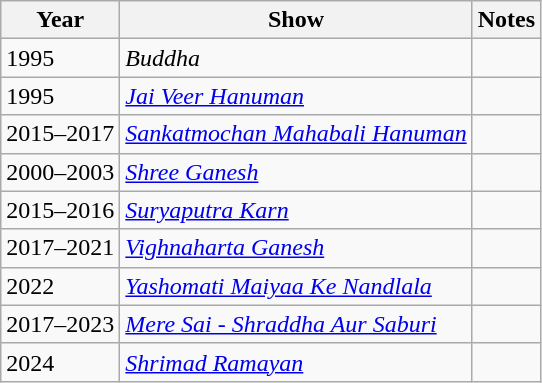<table class="wikitable sortable">
<tr>
<th>Year</th>
<th>Show</th>
<th>Notes</th>
</tr>
<tr>
<td>1995</td>
<td><em>Buddha</em></td>
<td></td>
</tr>
<tr>
<td>1995</td>
<td><em><a href='#'>Jai Veer Hanuman</a></em></td>
<td></td>
</tr>
<tr>
<td>2015–2017</td>
<td><em><a href='#'>Sankatmochan Mahabali Hanuman</a></em></td>
<td></td>
</tr>
<tr>
<td>2000–2003</td>
<td><em><a href='#'>Shree Ganesh</a></em></td>
<td></td>
</tr>
<tr>
<td>2015–2016</td>
<td><em><a href='#'>Suryaputra Karn</a></em></td>
<td></td>
</tr>
<tr>
<td>2017–2021</td>
<td><em><a href='#'>Vighnaharta Ganesh</a></em></td>
<td></td>
</tr>
<tr>
<td>2022</td>
<td><em><a href='#'>Yashomati Maiyaa Ke Nandlala</a></em></td>
<td></td>
</tr>
<tr>
<td>2017–2023</td>
<td><em><a href='#'>Mere Sai - Shraddha Aur Saburi</a></em></td>
<td></td>
</tr>
<tr>
<td>2024</td>
<td><em><a href='#'>Shrimad Ramayan</a></em></td>
<td></td>
</tr>
</table>
